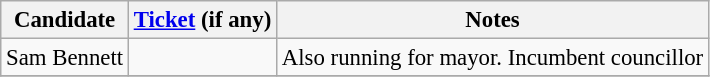<table class="wikitable" style="font-size: 95%">
<tr>
<th>Candidate</th>
<th><a href='#'>Ticket</a> (if any)</th>
<th>Notes</th>
</tr>
<tr>
<td>Sam Bennett</td>
<td></td>
<td>Also running for mayor. Incumbent councillor</td>
</tr>
<tr>
</tr>
</table>
